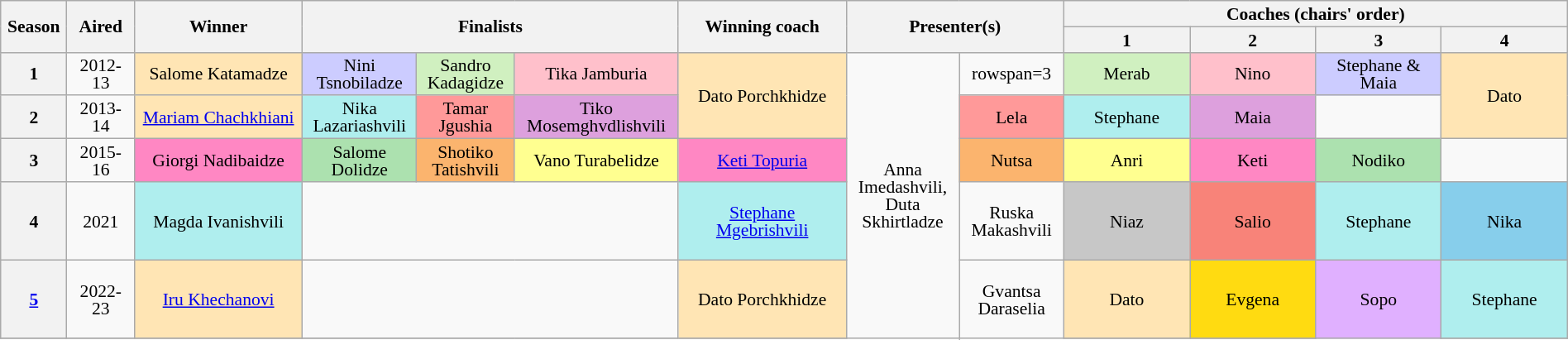<table class="wikitable" style="text-align:center; font-size:90%; line-height:14px; width:100%">
<tr>
<th width="1%" rowspan="2" scope="col">Season</th>
<th width="3%" rowspan="2" scope="col">Aired</th>
<th width="8%" rowspan="2" scope="col">Winner</th>
<th width="8%" colspan="3" rowspan="2" scope="col">Finalists</th>
<th width="8%" colspan="1" rowspan="2" scope="col">Winning coach</th>
<th width="6%" colspan="2" rowspan="2" scope="col">Presenter(s)</th>
<th width="0%" scope="row" colspan="4">Coaches (chairs' order)</th>
</tr>
<tr>
<th width="6%">1</th>
<th width="6%">2</th>
<th width="6%">3</th>
<th width="6%">4</th>
</tr>
<tr>
<th>1</th>
<td>2012-13</td>
<td style="background:#ffe5b4">Salome Katamadze</td>
<td style="background:#ccccff">Nini Tsnobiladze</td>
<td style="background:#d0f0c0">Sandro Kadagidze</td>
<td style="background: pink">Tika Jamburia</td>
<td style="background:#ffe5b4" rowspan="2">Dato Porchkhidze</td>
<td rowspan="9">Anna Imedashvili,<br>Duta Skhirtladze</td>
<td>rowspan=3 </td>
<td rowspan="1" style="background:#d0f0c0">Merab</td>
<td rowspan="1" style="background: pink">Nino</td>
<td rowspan="1" style="background:#ccccff">Stephane & Maia</td>
<td rowspan="2" style="background:#ffe5b4">Dato</td>
</tr>
<tr>
<th>2</th>
<td>2013-14</td>
<td rowspan="1" style="background:#ffe5b4"><a href='#'>Mariam Chachkhiani</a></td>
<td style="background:#afeeee">Nika Lazariashvili</td>
<td style="background:#ff9999">Tamar Jgushia</td>
<td style="background:#dda0dd">Tiko Mosemghvdlishvili</td>
<td rowspan="1" style="background:#ff9999">Lela</td>
<td rowspan="1" style="background:#afeeee">Stephane</td>
<td rowspan="1" style="background:#dda0dd">Maia</td>
</tr>
<tr>
<th>3</th>
<td>2015-16</td>
<td rowspan="1" style="background:#FF87C3">Giorgi Nadibaidze</td>
<td style="background:#ace1af">Salome Dolidze</td>
<td style="background:#fbb46e">Shotiko Tatishvili</td>
<td style="background:#ffff90">Vano Turabelidze</td>
<td rowspan="1" style="background:#FF87C3"><a href='#'>Keti Topuria</a></td>
<td rowspan="1" style="background:#fbb46e">Nutsa</td>
<td rowspan="1" style="background:#ffff90">Anri</td>
<td rowspan="1" style="background:#FF87C3">Keti</td>
<td rowspan="1" style="background:#ace1af">Nodiko</td>
</tr>
<tr style="height: 4.4em">
<th scope="row">4</th>
<td>2021</td>
<td style="background:#afeeee">Magda Ivanishvili</td>
<td colspan="3"></td>
<td style="background:#afeeee"><a href='#'>Stephane Mgebrishvili</a></td>
<td>Ruska Makashvili</td>
<td style="background:#c7c7c7">Niaz</td>
<td style="background:#f88379">Salio</td>
<td style="background:#afeeee">Stephane</td>
<td style="background:#87ceeb">Nika</td>
</tr>
<tr style="height: 4.4em">
<th><a href='#'>5</a></th>
<td>2022-23</td>
<td style="background:#ffe5b4"><a href='#'>Iru Khechanovi</a></td>
<td colspan="3"></td>
<td style="background:#ffe5b4">Dato Porchkhidze</td>
<td rowspan="2">Gvantsa Daraselia</td>
<td style="background:#ffe5b4">Dato</td>
<td style="background:#ffdb11">Evgena</td>
<td style="background:#E0B0FF" rowspan="2">Sopo</td>
<td style="background:#afeeee">Stephane</td>
</tr>
<tr>
</tr>
</table>
